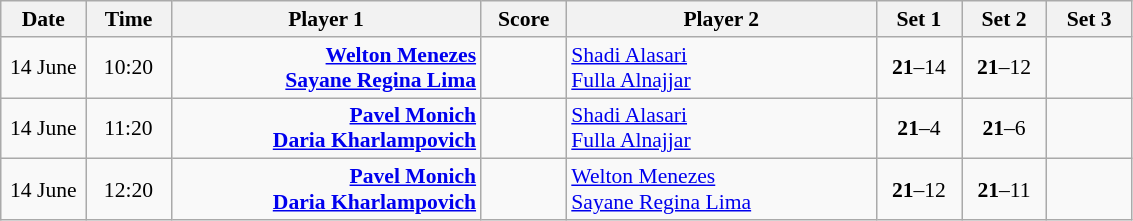<table class="wikitable" style="font-size:90%; text-align:center">
<tr>
<th width="50">Date</th>
<th width="50">Time</th>
<th width="200">Player 1</th>
<th width="50">Score</th>
<th width="200">Player 2</th>
<th width="50">Set 1</th>
<th width="50">Set 2</th>
<th width="50">Set 3</th>
</tr>
<tr>
<td>14 June</td>
<td>10:20</td>
<td align="right"><strong><a href='#'>Welton Menezes</a> <br><a href='#'>Sayane Regina Lima</a> </strong></td>
<td></td>
<td align="left"> <a href='#'>Shadi Alasari</a><br> <a href='#'>Fulla Alnajjar</a></td>
<td><strong>21</strong>–14</td>
<td><strong>21</strong>–12</td>
<td></td>
</tr>
<tr>
<td>14 June</td>
<td>11:20</td>
<td align="right"><strong><a href='#'>Pavel Monich</a> <br><a href='#'>Daria Kharlampovich</a> </strong></td>
<td></td>
<td align="left"> <a href='#'>Shadi Alasari</a><br> <a href='#'>Fulla Alnajjar</a></td>
<td><strong>21</strong>–4</td>
<td><strong>21</strong>–6</td>
<td></td>
</tr>
<tr>
<td>14 June</td>
<td>12:20</td>
<td align="right"><strong><a href='#'>Pavel Monich</a> <br><a href='#'>Daria Kharlampovich</a> </strong></td>
<td></td>
<td align="left"> <a href='#'>Welton Menezes</a><br> <a href='#'>Sayane Regina Lima</a></td>
<td><strong>21</strong>–12</td>
<td><strong>21</strong>–11</td>
<td></td>
</tr>
</table>
